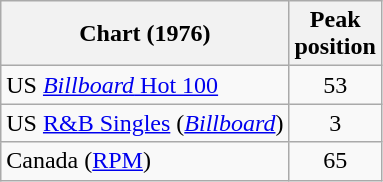<table class="wikitable sortable">
<tr>
<th>Chart (1976)</th>
<th>Peak<br>position</th>
</tr>
<tr>
<td>US <a href='#'><em>Billboard</em> Hot 100</a></td>
<td align=center>53</td>
</tr>
<tr>
<td>US <a href='#'>R&B Singles</a> (<em><a href='#'>Billboard</a></em>)</td>
<td align=center>3</td>
</tr>
<tr>
<td>Canada (<a href='#'>RPM</a>)</td>
<td align=center>65</td>
</tr>
</table>
